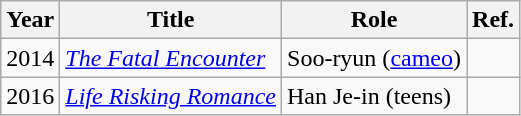<table class="wikitable">
<tr>
<th>Year</th>
<th>Title</th>
<th>Role</th>
<th>Ref.</th>
</tr>
<tr>
<td>2014</td>
<td><em><a href='#'>The Fatal Encounter</a></em></td>
<td>Soo-ryun (<a href='#'>cameo</a>)</td>
<td></td>
</tr>
<tr>
<td>2016</td>
<td><em><a href='#'>Life Risking Romance</a></em></td>
<td>Han Je-in (teens)</td>
<td></td>
</tr>
</table>
